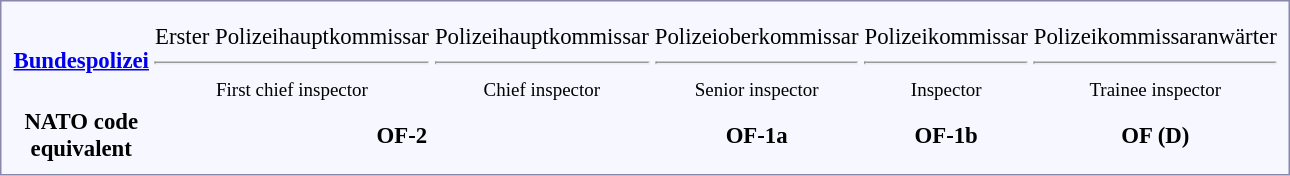<table style="border:1px solid #8888aa; background-color:#f7f8ff; padding:5px; font-size:95%; margin: 0px 12px 12px 0px;">
<tr style="text-align:center" bgcolor="#efefef";>
</tr>
<tr style="text-align:center;">
<td rowspan=2> <strong><a href='#'>Bundespolizei</a></strong></td>
<td></td>
<td></td>
<td></td>
<td></td>
<td></td>
<td></td>
<td></td>
</tr>
<tr style="text-align:center;">
<td colspan=2>Erster Polizeihauptkommissar<br><hr><small>First chief inspector</small></td>
<td colspan=2>Polizeihauptkommissar <br><hr><small>Chief inspector</small></td>
<td>Polizeioberkommissar <br><hr><small>Senior inspector</small></td>
<td>Polizeikommissar <br><hr><small>Inspector</small></td>
<td>Polizeikommissaranwärter <br><hr><small>Trainee inspector</small></td>
</tr>
<tr style="text-align:center;">
<td rowspan=2><strong>NATO code<br> equivalent</strong></td>
<td colspan=4><strong>OF-2</strong></td>
<td><strong>OF-1a</strong></td>
<td><strong>OF-1b</strong></td>
<td><strong>OF (D)</strong></td>
</tr>
</table>
